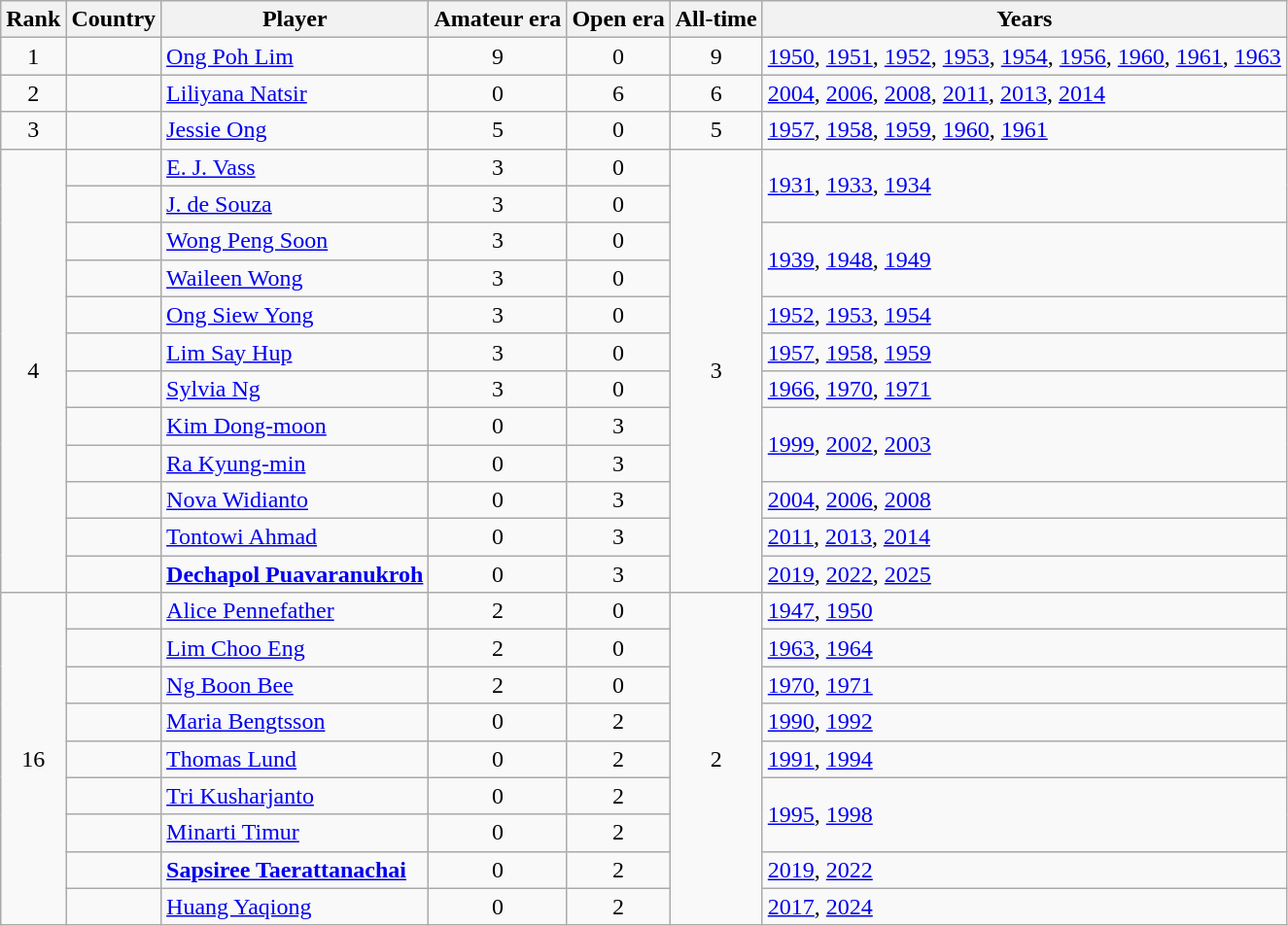<table class="wikitable sortable">
<tr>
<th>Rank</th>
<th>Country</th>
<th>Player</th>
<th>Amateur era</th>
<th>Open era</th>
<th>All-time</th>
<th class="unsortable">Years</th>
</tr>
<tr>
<td align=center>1</td>
<td></td>
<td><a href='#'>Ong Poh Lim</a></td>
<td align=center>9</td>
<td align=center>0</td>
<td align=center>9</td>
<td><a href='#'>1950</a>, <a href='#'>1951</a>, <a href='#'>1952</a>, <a href='#'>1953</a>, <a href='#'>1954</a>, <a href='#'>1956</a>, <a href='#'>1960</a>, <a href='#'>1961</a>, <a href='#'>1963</a></td>
</tr>
<tr>
<td align=center>2</td>
<td></td>
<td><a href='#'>Liliyana Natsir</a></td>
<td align=center>0</td>
<td align=center>6</td>
<td align=center>6</td>
<td><a href='#'>2004</a>, <a href='#'>2006</a>, <a href='#'>2008</a>, <a href='#'>2011</a>, <a href='#'>2013</a>, <a href='#'>2014</a></td>
</tr>
<tr>
<td align=center>3</td>
<td></td>
<td><a href='#'>Jessie Ong</a></td>
<td align=center>5</td>
<td align=center>0</td>
<td align=center>5</td>
<td><a href='#'>1957</a>, <a href='#'>1958</a>, <a href='#'>1959</a>, <a href='#'>1960</a>, <a href='#'>1961</a></td>
</tr>
<tr>
<td rowspan=12 align=center>4</td>
<td></td>
<td><a href='#'>E. J. Vass</a></td>
<td align=center>3</td>
<td align=center>0</td>
<td rowspan=12 align=center>3</td>
<td rowspan=2><a href='#'>1931</a>, <a href='#'>1933</a>, <a href='#'>1934</a></td>
</tr>
<tr>
<td></td>
<td><a href='#'>J. de Souza</a></td>
<td align=center>3</td>
<td align=center>0</td>
</tr>
<tr>
<td></td>
<td><a href='#'>Wong Peng Soon</a></td>
<td align=center>3</td>
<td align=center>0</td>
<td rowspan=2><a href='#'>1939</a>, <a href='#'>1948</a>, <a href='#'>1949</a></td>
</tr>
<tr>
<td></td>
<td><a href='#'>Waileen Wong</a></td>
<td align=center>3</td>
<td align=center>0</td>
</tr>
<tr>
<td></td>
<td><a href='#'>Ong Siew Yong</a></td>
<td align=center>3</td>
<td align=center>0</td>
<td><a href='#'>1952</a>, <a href='#'>1953</a>, <a href='#'>1954</a></td>
</tr>
<tr>
<td></td>
<td><a href='#'>Lim Say Hup</a></td>
<td align=center>3</td>
<td align=center>0</td>
<td><a href='#'>1957</a>, <a href='#'>1958</a>, <a href='#'>1959</a></td>
</tr>
<tr>
<td></td>
<td><a href='#'>Sylvia Ng</a></td>
<td align=center>3</td>
<td align=center>0</td>
<td><a href='#'>1966</a>, <a href='#'>1970</a>, <a href='#'>1971</a></td>
</tr>
<tr>
<td></td>
<td><a href='#'>Kim Dong-moon</a></td>
<td align=center>0</td>
<td align=center>3</td>
<td rowspan=2><a href='#'>1999</a>, <a href='#'>2002</a>, <a href='#'>2003</a></td>
</tr>
<tr>
<td></td>
<td><a href='#'>Ra Kyung-min</a></td>
<td align=center>0</td>
<td align=center>3</td>
</tr>
<tr>
<td></td>
<td><a href='#'>Nova Widianto</a></td>
<td align=center>0</td>
<td align=center>3</td>
<td><a href='#'>2004</a>, <a href='#'>2006</a>, <a href='#'>2008</a></td>
</tr>
<tr>
<td></td>
<td><a href='#'>Tontowi Ahmad</a></td>
<td align=center>0</td>
<td align=center>3</td>
<td><a href='#'>2011</a>, <a href='#'>2013</a>, <a href='#'>2014</a></td>
</tr>
<tr>
<td></td>
<td><strong><a href='#'>Dechapol Puavaranukroh</a></strong></td>
<td align=center>0</td>
<td align=center>3</td>
<td><a href='#'>2019</a>, <a href='#'>2022</a>, <a href='#'>2025</a></td>
</tr>
<tr>
<td rowspan=9 align=center>16</td>
<td></td>
<td><a href='#'>Alice Pennefather</a></td>
<td align=center>2</td>
<td align=center>0</td>
<td rowspan=9 align=center>2</td>
<td><a href='#'>1947</a>, <a href='#'>1950</a></td>
</tr>
<tr>
<td></td>
<td><a href='#'>Lim Choo Eng</a></td>
<td align=center>2</td>
<td align=center>0</td>
<td><a href='#'>1963</a>, <a href='#'>1964</a></td>
</tr>
<tr>
<td></td>
<td><a href='#'>Ng Boon Bee</a></td>
<td align=center>2</td>
<td align=center>0</td>
<td><a href='#'>1970</a>, <a href='#'>1971</a></td>
</tr>
<tr>
<td></td>
<td><a href='#'>Maria Bengtsson</a></td>
<td align=center>0</td>
<td align=center>2</td>
<td><a href='#'>1990</a>, <a href='#'>1992</a></td>
</tr>
<tr>
<td></td>
<td><a href='#'>Thomas Lund</a></td>
<td align=center>0</td>
<td align=center>2</td>
<td><a href='#'>1991</a>, <a href='#'>1994</a></td>
</tr>
<tr>
<td></td>
<td><a href='#'>Tri Kusharjanto</a></td>
<td align=center>0</td>
<td align=center>2</td>
<td rowspan=2><a href='#'>1995</a>, <a href='#'>1998</a></td>
</tr>
<tr>
<td></td>
<td><a href='#'>Minarti Timur</a></td>
<td align=center>0</td>
<td align=center>2</td>
</tr>
<tr>
<td></td>
<td><strong><a href='#'>Sapsiree Taerattanachai</a></strong></td>
<td align=center>0</td>
<td align=center>2</td>
<td><a href='#'>2019</a>, <a href='#'>2022</a></td>
</tr>
<tr>
<td></td>
<td><a href='#'>Huang Yaqiong</a></td>
<td align=center>0</td>
<td align=center>2</td>
<td><a href='#'>2017</a>, <a href='#'>2024</a></td>
</tr>
</table>
